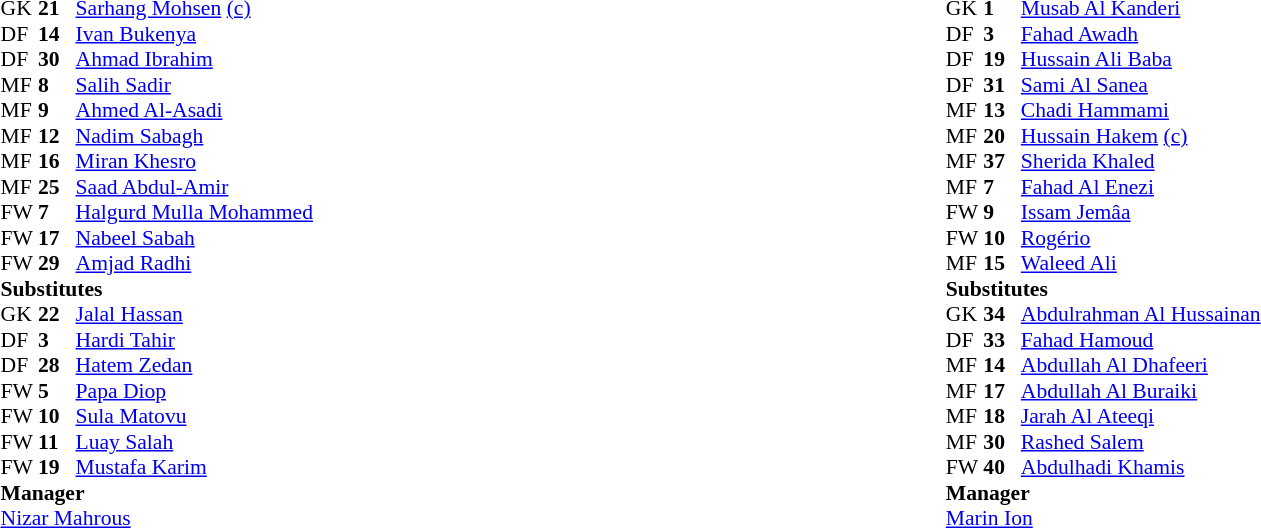<table width="100%">
<tr>
<td valign="top" width="50%"><br><table style="font-size:90%" cellspacing="0" cellpadding="0" align=center>
<tr>
<th width=25></th>
<th width=25></th>
</tr>
<tr>
<td>GK</td>
<td><strong>21</strong></td>
<td> <a href='#'>Sarhang Mohsen</a> <a href='#'>(c)</a></td>
</tr>
<tr>
<td>DF</td>
<td><strong>14</strong></td>
<td> <a href='#'>Ivan Bukenya</a></td>
</tr>
<tr>
<td>DF</td>
<td><strong>30</strong></td>
<td> <a href='#'>Ahmad Ibrahim</a></td>
</tr>
<tr>
<td>MF</td>
<td><strong>8</strong></td>
<td> <a href='#'>Salih Sadir</a></td>
<td></td>
<td></td>
</tr>
<tr>
<td>MF</td>
<td><strong>9</strong></td>
<td> <a href='#'>Ahmed Al-Asadi</a></td>
<td></td>
<td></td>
</tr>
<tr>
<td>MF</td>
<td><strong>12</strong></td>
<td> <a href='#'>Nadim Sabagh</a></td>
</tr>
<tr>
<td>MF</td>
<td><strong>16</strong></td>
<td> <a href='#'>Miran Khesro</a></td>
</tr>
<tr>
<td>MF</td>
<td><strong>25</strong></td>
<td> <a href='#'>Saad Abdul-Amir</a></td>
</tr>
<tr>
<td>FW</td>
<td><strong>7</strong></td>
<td> <a href='#'>Halgurd Mulla Mohammed</a></td>
</tr>
<tr>
<td>FW</td>
<td><strong>17</strong></td>
<td> <a href='#'>Nabeel Sabah</a></td>
<td></td>
<td></td>
</tr>
<tr>
<td>FW</td>
<td><strong>29</strong></td>
<td> <a href='#'>Amjad Radhi</a></td>
</tr>
<tr>
<td colspan=3><strong>Substitutes</strong></td>
</tr>
<tr>
<td>GK</td>
<td><strong>22</strong></td>
<td> <a href='#'>Jalal Hassan</a></td>
</tr>
<tr>
<td>DF</td>
<td><strong>3</strong></td>
<td> <a href='#'>Hardi Tahir</a></td>
</tr>
<tr>
<td>DF</td>
<td><strong>28</strong></td>
<td> <a href='#'>Hatem Zedan</a></td>
</tr>
<tr>
<td>FW</td>
<td><strong>5</strong></td>
<td> <a href='#'>Papa Diop</a></td>
</tr>
<tr>
<td>FW</td>
<td><strong>10</strong></td>
<td> <a href='#'>Sula Matovu</a></td>
<td></td>
<td></td>
</tr>
<tr>
<td>FW</td>
<td><strong>11</strong></td>
<td> <a href='#'>Luay Salah</a></td>
<td></td>
<td></td>
</tr>
<tr>
<td>FW</td>
<td><strong>19</strong></td>
<td> <a href='#'>Mustafa Karim</a></td>
<td></td>
<td></td>
</tr>
<tr>
<td colspan=3><strong>Manager</strong></td>
</tr>
<tr>
<td colspan=4> <a href='#'>Nizar Mahrous</a></td>
</tr>
</table>
</td>
<td><br><table style="font-size:90%" cellspacing="0" cellpadding="0" align=center>
<tr>
<th width=25></th>
<th width=25></th>
</tr>
<tr>
<td>GK</td>
<td><strong>1</strong></td>
<td> <a href='#'>Musab Al Kanderi</a></td>
</tr>
<tr>
<td>DF</td>
<td><strong>3</strong></td>
<td> <a href='#'>Fahad Awadh</a></td>
</tr>
<tr>
<td>DF</td>
<td><strong>19</strong></td>
<td> <a href='#'>Hussain Ali Baba</a></td>
</tr>
<tr>
<td>DF</td>
<td><strong>31</strong></td>
<td> <a href='#'>Sami Al Sanea</a></td>
</tr>
<tr>
<td>MF</td>
<td><strong>13</strong></td>
<td> <a href='#'>Chadi Hammami</a></td>
<td></td>
</tr>
<tr>
<td>MF</td>
<td><strong>20</strong></td>
<td> <a href='#'>Hussain Hakem</a> <a href='#'>(c)</a></td>
</tr>
<tr>
<td>MF</td>
<td><strong>37</strong></td>
<td> <a href='#'>Sherida Khaled</a></td>
</tr>
<tr>
<td>MF</td>
<td><strong>7</strong></td>
<td> <a href='#'>Fahad Al Enezi</a></td>
<td></td>
<td></td>
</tr>
<tr>
<td>FW</td>
<td><strong>9</strong></td>
<td> <a href='#'>Issam Jemâa</a></td>
<td></td>
<td></td>
</tr>
<tr>
<td>FW</td>
<td><strong>10</strong></td>
<td> <a href='#'>Rogério</a></td>
<td></td>
<td></td>
</tr>
<tr>
<td>MF</td>
<td><strong>15</strong></td>
<td> <a href='#'>Waleed Ali</a></td>
</tr>
<tr>
<td colspan=3><strong>Substitutes</strong></td>
</tr>
<tr>
<td>GK</td>
<td><strong>34</strong></td>
<td> <a href='#'>Abdulrahman Al Hussainan</a></td>
</tr>
<tr>
<td>DF</td>
<td><strong>33</strong></td>
<td> <a href='#'>Fahad Hamoud</a></td>
</tr>
<tr>
<td>MF</td>
<td><strong>14</strong></td>
<td> <a href='#'>Abdullah Al Dhafeeri</a></td>
<td></td>
<td></td>
</tr>
<tr>
<td>MF</td>
<td><strong>17</strong></td>
<td> <a href='#'>Abdullah Al Buraiki</a></td>
</tr>
<tr>
<td>MF</td>
<td><strong>18</strong></td>
<td> <a href='#'>Jarah Al Ateeqi</a></td>
<td></td>
<td></td>
</tr>
<tr>
<td>MF</td>
<td><strong>30</strong></td>
<td> <a href='#'>Rashed Salem</a></td>
</tr>
<tr>
<td>FW</td>
<td><strong>40</strong></td>
<td> <a href='#'>Abdulhadi Khamis</a></td>
<td></td>
<td></td>
</tr>
<tr>
<td colspan=3><strong>Manager</strong></td>
</tr>
<tr>
<td colspan=4> <a href='#'>Marin Ion</a></td>
</tr>
</table>
</td>
</tr>
</table>
